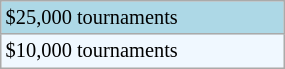<table class="wikitable" style="font-size:85%;" width=15%>
<tr style="background:lightblue;">
<td>$25,000 tournaments</td>
</tr>
<tr style="background:#f0f8ff;">
<td>$10,000 tournaments</td>
</tr>
</table>
